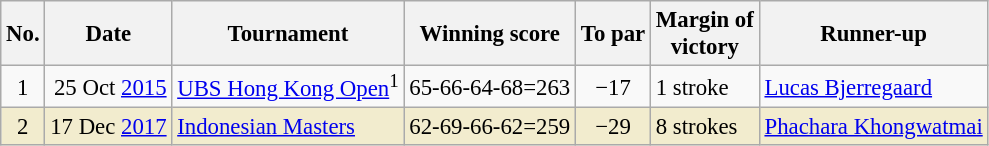<table class="wikitable" style="font-size:95%;">
<tr>
<th>No.</th>
<th>Date</th>
<th>Tournament</th>
<th>Winning score</th>
<th>To par</th>
<th>Margin of<br>victory</th>
<th>Runner-up</th>
</tr>
<tr>
<td align=center>1</td>
<td align=right>25 Oct <a href='#'>2015</a></td>
<td><a href='#'>UBS Hong Kong Open</a><sup>1</sup></td>
<td>65-66-64-68=263</td>
<td align=center>−17</td>
<td>1 stroke</td>
<td> <a href='#'>Lucas Bjerregaard</a></td>
</tr>
<tr style="background:#f2ecce;">
<td align=center>2</td>
<td align=right>17 Dec <a href='#'>2017</a></td>
<td><a href='#'>Indonesian Masters</a></td>
<td>62-69-66-62=259</td>
<td align=center>−29</td>
<td>8 strokes</td>
<td> <a href='#'>Phachara Khongwatmai</a></td>
</tr>
</table>
